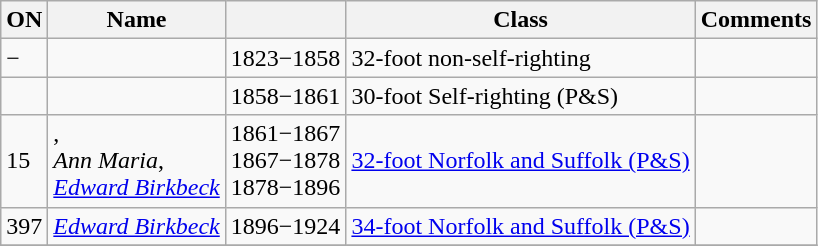<table class="wikitable">
<tr>
<th>ON</th>
<th>Name</th>
<th></th>
<th>Class</th>
<th>Comments</th>
</tr>
<tr>
<td>−</td>
<td></td>
<td>1823−1858</td>
<td>32-foot non-self-righting</td>
<td></td>
</tr>
<tr>
<td></td>
<td></td>
<td>1858−1861</td>
<td>30-foot Self-righting (P&S)</td>
<td></td>
</tr>
<tr>
<td>15</td>
<td>,<br><em>Ann Maria</em>, <br><em><a href='#'>Edward Birkbeck</a></em></td>
<td>1861−1867<br>1867−1878<br>1878−1896</td>
<td><a href='#'>32-foot Norfolk and Suffolk (P&S)</a></td>
<td></td>
</tr>
<tr>
<td>397</td>
<td><em><a href='#'>Edward Birkbeck</a></em></td>
<td>1896−1924</td>
<td><a href='#'>34-foot Norfolk and Suffolk (P&S)</a></td>
<td></td>
</tr>
<tr>
</tr>
</table>
